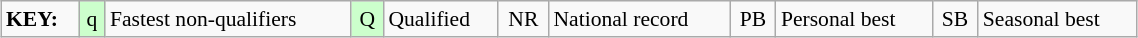<table class="wikitable" style="margin:0.5em auto; font-size:90%;position:relative;" width=60%>
<tr>
<td><strong>KEY:</strong></td>
<td bgcolor=ccffcc align=center>q</td>
<td>Fastest non-qualifiers</td>
<td bgcolor=ccffcc align=center>Q</td>
<td>Qualified</td>
<td align=center>NR</td>
<td>National record</td>
<td align=center>PB</td>
<td>Personal best</td>
<td align=center>SB</td>
<td>Seasonal best</td>
</tr>
</table>
